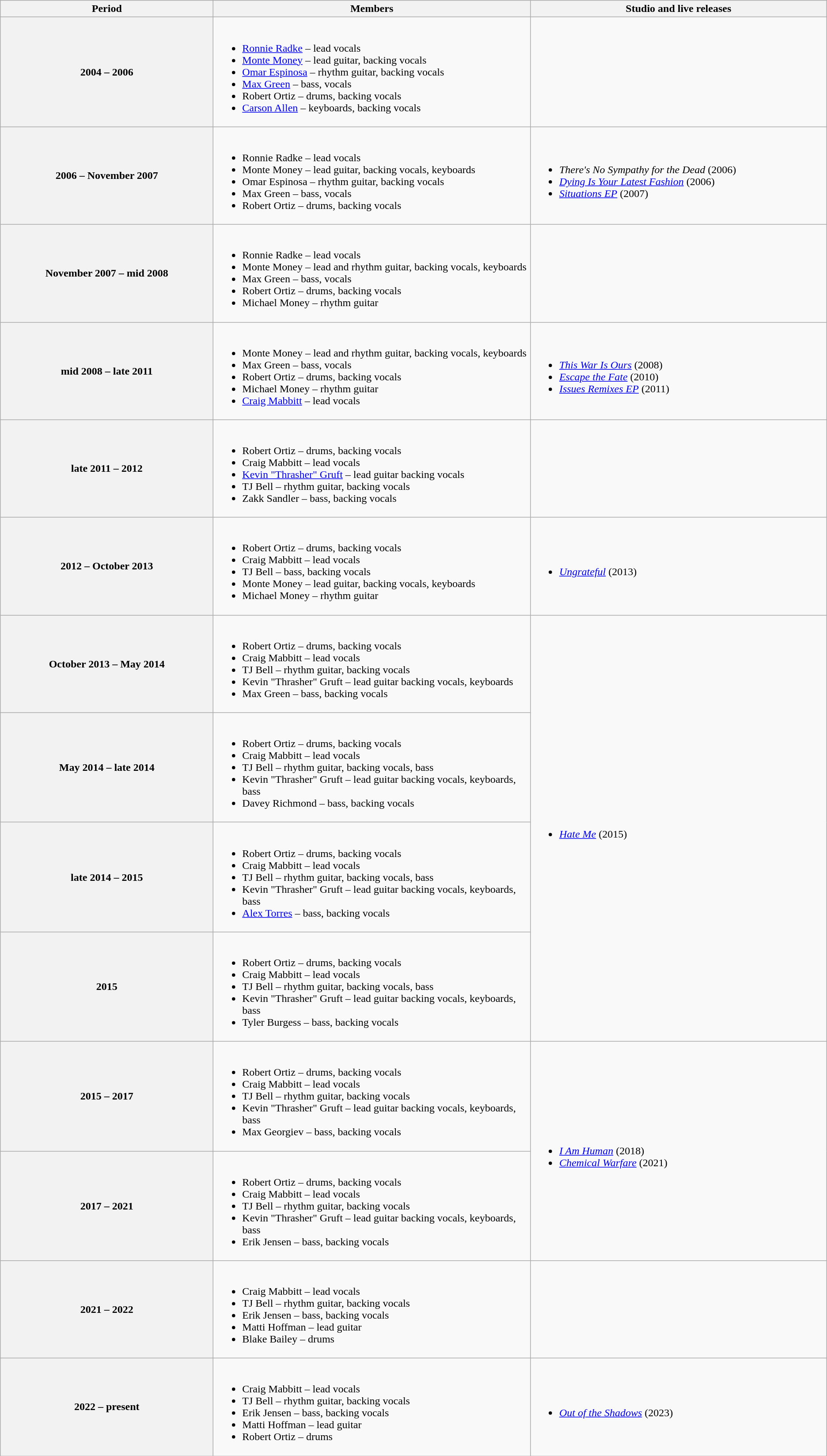<table class="wikitable">
<tr>
<th scope="col" style="width:20em;">Period</th>
<th scope="col" style="width:30em;">Members</th>
<th scope="col" style="width:28em;">Studio and live releases</th>
</tr>
<tr>
<th>2004 – 2006</th>
<td><br><ul><li><a href='#'>Ronnie Radke</a> – lead vocals</li><li><a href='#'>Monte Money</a> – lead guitar, backing vocals</li><li><a href='#'>Omar Espinosa</a> – rhythm guitar, backing vocals</li><li><a href='#'>Max Green</a> – bass, vocals</li><li>Robert Ortiz – drums, backing vocals</li><li><a href='#'>Carson Allen</a> – keyboards, backing vocals</li></ul></td>
<td></td>
</tr>
<tr>
<th>2006 – November 2007</th>
<td><br><ul><li>Ronnie Radke – lead vocals</li><li>Monte Money – lead guitar, backing vocals, keyboards</li><li>Omar Espinosa – rhythm guitar, backing vocals</li><li>Max Green – bass, vocals</li><li>Robert Ortiz – drums, backing vocals</li></ul></td>
<td><br><ul><li><em>There's No Sympathy for the Dead</em> (2006)</li><li><em><a href='#'>Dying Is Your Latest Fashion</a></em> (2006)</li><li><em><a href='#'>Situations EP</a></em> (2007)</li></ul></td>
</tr>
<tr>
<th>November 2007 – mid 2008</th>
<td><br><ul><li>Ronnie Radke – lead vocals</li><li>Monte Money – lead and rhythm guitar, backing vocals, keyboards</li><li>Max Green – bass, vocals</li><li>Robert Ortiz – drums, backing vocals</li><li>Michael Money – rhythm guitar </li></ul></td>
<td></td>
</tr>
<tr>
<th>mid 2008 – late 2011</th>
<td><br><ul><li>Monte Money – lead and rhythm guitar, backing vocals, keyboards</li><li>Max Green – bass, vocals</li><li>Robert Ortiz – drums, backing vocals</li><li>Michael Money – rhythm guitar </li><li><a href='#'>Craig Mabbitt</a> – lead vocals</li></ul></td>
<td><br><ul><li><em><a href='#'>This War Is Ours</a></em> (2008)</li><li><em><a href='#'>Escape the Fate</a></em> (2010)</li><li><em><a href='#'>Issues Remixes EP</a></em> (2011)</li></ul></td>
</tr>
<tr>
<th>late 2011 – 2012</th>
<td><br><ul><li>Robert Ortiz – drums, backing vocals</li><li>Craig Mabbitt – lead vocals</li><li><a href='#'>Kevin "Thrasher" Gruft</a> – lead guitar backing vocals </li><li>TJ Bell – rhythm guitar, backing vocals </li><li>Zakk Sandler – bass, backing vocals </li></ul></td>
<td></td>
</tr>
<tr>
<th>2012 – October 2013</th>
<td><br><ul><li>Robert Ortiz – drums, backing vocals</li><li>Craig Mabbitt – lead vocals</li><li>TJ Bell – bass, backing vocals</li><li>Monte Money – lead guitar, backing vocals, keyboards</li><li>Michael Money – rhythm guitar</li></ul></td>
<td><br><ul><li><em><a href='#'>Ungrateful</a></em> (2013)</li></ul></td>
</tr>
<tr>
<th>October 2013 – May 2014</th>
<td><br><ul><li>Robert Ortiz – drums, backing vocals</li><li>Craig Mabbitt – lead vocals</li><li>TJ Bell – rhythm guitar, backing vocals</li><li>Kevin "Thrasher" Gruft – lead guitar backing vocals, keyboards</li><li>Max Green – bass, backing vocals</li></ul></td>
<td rowspan="4"><br><ul><li><em><a href='#'>Hate Me</a></em> (2015)</li></ul></td>
</tr>
<tr>
<th>May 2014 – late 2014</th>
<td><br><ul><li>Robert Ortiz – drums, backing vocals</li><li>Craig Mabbitt – lead vocals</li><li>TJ Bell – rhythm guitar, backing vocals, bass</li><li>Kevin "Thrasher" Gruft – lead guitar backing vocals, keyboards, bass</li><li>Davey Richmond – bass, backing vocals </li></ul></td>
</tr>
<tr>
<th>late 2014 – 2015</th>
<td><br><ul><li>Robert Ortiz – drums, backing vocals</li><li>Craig Mabbitt – lead vocals</li><li>TJ Bell – rhythm guitar, backing vocals, bass</li><li>Kevin "Thrasher" Gruft – lead guitar backing vocals, keyboards, bass</li><li><a href='#'>Alex Torres</a> – bass, backing vocals </li></ul></td>
</tr>
<tr>
<th>2015</th>
<td><br><ul><li>Robert Ortiz – drums, backing vocals</li><li>Craig Mabbitt – lead vocals</li><li>TJ Bell – rhythm guitar, backing vocals, bass</li><li>Kevin "Thrasher" Gruft – lead guitar backing vocals, keyboards, bass</li><li>Tyler Burgess – bass, backing vocals </li></ul></td>
</tr>
<tr>
<th>2015 – 2017</th>
<td><br><ul><li>Robert Ortiz – drums, backing vocals</li><li>Craig Mabbitt – lead vocals</li><li>TJ Bell – rhythm guitar, backing vocals</li><li>Kevin "Thrasher" Gruft – lead guitar backing vocals, keyboards, bass</li><li>Max Georgiev – bass, backing vocals </li></ul></td>
<td rowspan="2"><br><ul><li><em><a href='#'>I Am Human</a></em> (2018)</li><li><em><a href='#'>Chemical Warfare</a></em> (2021)</li></ul></td>
</tr>
<tr>
<th>2017 – 2021</th>
<td><br><ul><li>Robert Ortiz – drums, backing vocals</li><li>Craig Mabbitt – lead vocals</li><li>TJ Bell – rhythm guitar, backing vocals</li><li>Kevin "Thrasher" Gruft – lead guitar backing vocals, keyboards, bass</li><li>Erik Jensen – bass, backing vocals </li></ul></td>
</tr>
<tr>
<th>2021 – 2022</th>
<td><br><ul><li>Craig Mabbitt – lead vocals</li><li>TJ Bell – rhythm guitar, backing vocals</li><li>Erik Jensen – bass, backing vocals </li><li>Matti Hoffman – lead guitar </li><li>Blake Bailey – drums </li></ul></td>
<td></td>
</tr>
<tr>
<th>2022 – present</th>
<td><br><ul><li>Craig Mabbitt – lead vocals</li><li>TJ Bell – rhythm guitar, backing vocals</li><li>Erik Jensen – bass, backing vocals</li><li>Matti Hoffman – lead guitar</li><li>Robert Ortiz – drums</li></ul></td>
<td><br><ul><li><em><a href='#'>Out of the Shadows</a></em> (2023)</li></ul></td>
</tr>
</table>
